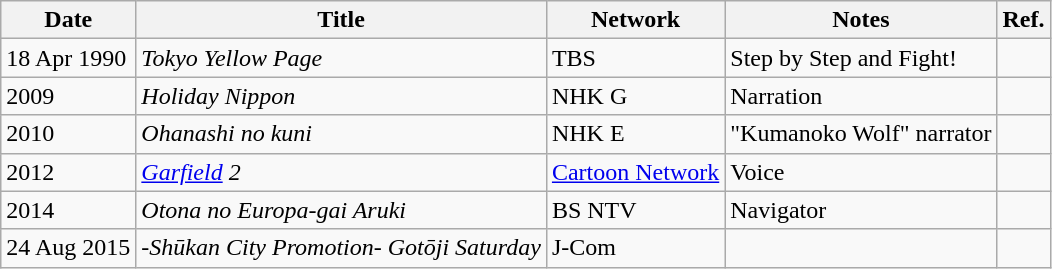<table class="wikitable">
<tr>
<th>Date</th>
<th>Title</th>
<th>Network</th>
<th>Notes</th>
<th>Ref.</th>
</tr>
<tr>
<td>18 Apr 1990</td>
<td><em>Tokyo Yellow Page</em></td>
<td>TBS</td>
<td>Step by Step and Fight!</td>
<td></td>
</tr>
<tr>
<td>2009</td>
<td><em>Holiday Nippon</em></td>
<td>NHK G</td>
<td>Narration</td>
<td></td>
</tr>
<tr>
<td>2010</td>
<td><em>Ohanashi no kuni</em></td>
<td>NHK E</td>
<td>"Kumanoko Wolf" narrator</td>
<td></td>
</tr>
<tr>
<td>2012</td>
<td><em><a href='#'>Garfield</a> 2</em></td>
<td><a href='#'>Cartoon Network</a></td>
<td>Voice</td>
<td></td>
</tr>
<tr>
<td>2014</td>
<td><em>Otona no Europa-gai Aruki</em></td>
<td>BS NTV</td>
<td>Navigator</td>
<td></td>
</tr>
<tr>
<td>24 Aug 2015</td>
<td><em>-Shūkan City Promotion- Gotōji Saturday</em></td>
<td>J-Com</td>
<td></td>
<td></td>
</tr>
</table>
